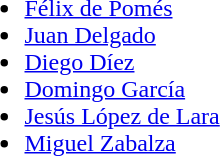<table>
<tr>
<td><br><ul><li><a href='#'>Félix de Pomés</a></li><li><a href='#'>Juan Delgado</a></li><li><a href='#'>Diego Díez</a></li><li><a href='#'>Domingo García</a></li><li><a href='#'>Jesús López de Lara</a></li><li><a href='#'>Miguel Zabalza</a></li></ul></td>
</tr>
</table>
